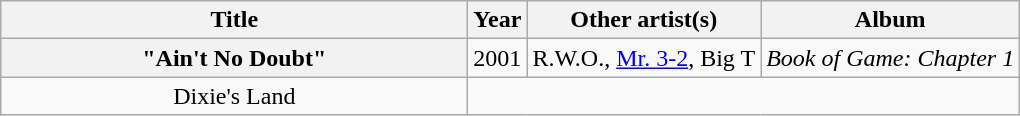<table class="wikitable plainrowheaders" style="text-align:center;">
<tr>
<th scope="col" style="width:19em;">Title</th>
<th scope="col">Year</th>
<th scope="col">Other artist(s)</th>
<th scope="col">Album</th>
</tr>
<tr>
<th scope="row">"Ain't No Doubt"</th>
<td rowspan=>2001</td>
<td>R.W.O., <a href='#'>Mr. 3-2</a>, Big T</td>
<td><em>Book of Game: Chapter 1</em></td>
</tr>
<tr>
<td>Dixie's Land</td>
</tr>
</table>
